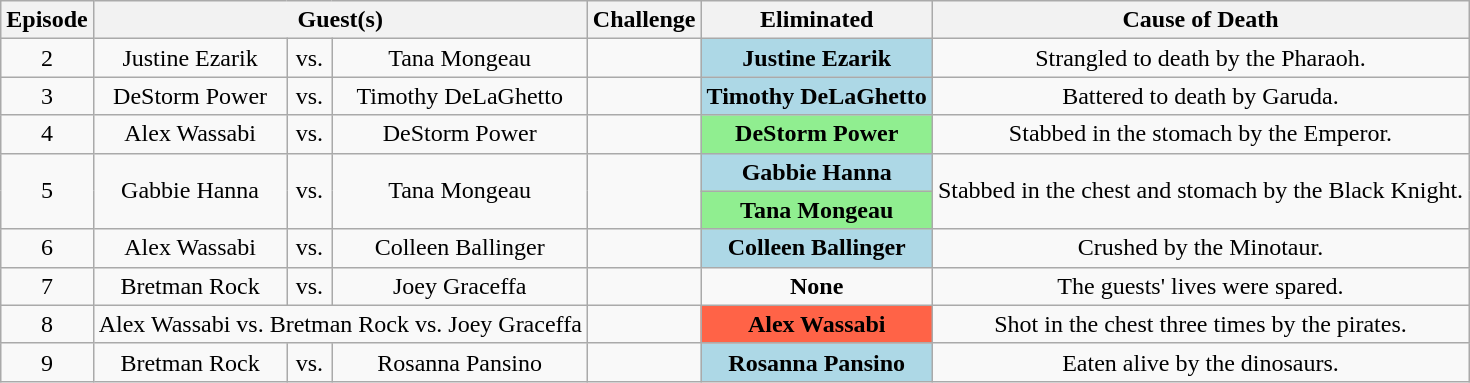<table class="wikitable" style="text-align:center;">
<tr>
<th scope="col">Episode</th>
<th scope="col" colspan="3">Guest(s)</th>
<th scope="col">Challenge</th>
<th scope="col">Eliminated</th>
<th scope="col">Cause of Death</th>
</tr>
<tr>
<td>2</td>
<td>Justine Ezarik</td>
<td>vs.</td>
<td>Tana Mongeau</td>
<td></td>
<td bgcolor="ADD8E6"><strong>Justine Ezarik</strong></td>
<td>Strangled to death by the Pharaoh.</td>
</tr>
<tr>
<td>3</td>
<td>DeStorm Power</td>
<td>vs.</td>
<td>Timothy DeLaGhetto</td>
<td></td>
<td bgcolor="ADD8E6"><strong>Timothy DeLaGhetto</strong></td>
<td>Battered to death by Garuda.</td>
</tr>
<tr>
<td>4</td>
<td>Alex Wassabi</td>
<td>vs.</td>
<td>DeStorm Power</td>
<td></td>
<td bgcolor="90EE90"><strong>DeStorm Power</strong></td>
<td>Stabbed in the stomach by the Emperor.</td>
</tr>
<tr>
<td rowspan="2">5</td>
<td rowspan="2">Gabbie Hanna</td>
<td rowspan="2">vs.</td>
<td rowspan="2">Tana Mongeau</td>
<td rowspan="2"></td>
<td bgcolor="ADD8E6"><strong>Gabbie Hanna</strong></td>
<td rowspan="2">Stabbed in the chest and stomach by the Black Knight.</td>
</tr>
<tr>
<td bgcolor="90EE90"><strong>Tana Mongeau</strong></td>
</tr>
<tr>
<td>6</td>
<td>Alex Wassabi</td>
<td>vs.</td>
<td>Colleen Ballinger</td>
<td></td>
<td bgcolor="ADD8E6"><strong>Colleen Ballinger</strong></td>
<td>Crushed by the Minotaur.</td>
</tr>
<tr>
<td>7</td>
<td>Bretman Rock</td>
<td>vs.</td>
<td>Joey Graceffa</td>
<td></td>
<td><strong>None</strong></td>
<td>The guests' lives were spared.</td>
</tr>
<tr>
<td>8</td>
<td colspan="3" scope="col">Alex Wassabi vs. Bretman Rock vs. Joey Graceffa</td>
<td></td>
<td bgcolor="FF6347"><strong>Alex Wassabi</strong></td>
<td>Shot in the chest three times by the pirates.</td>
</tr>
<tr>
<td>9</td>
<td>Bretman Rock</td>
<td>vs.</td>
<td>Rosanna Pansino</td>
<td></td>
<td bgcolor="ADD8E6"><strong>Rosanna Pansino</strong></td>
<td>Eaten alive by the dinosaurs.</td>
</tr>
</table>
